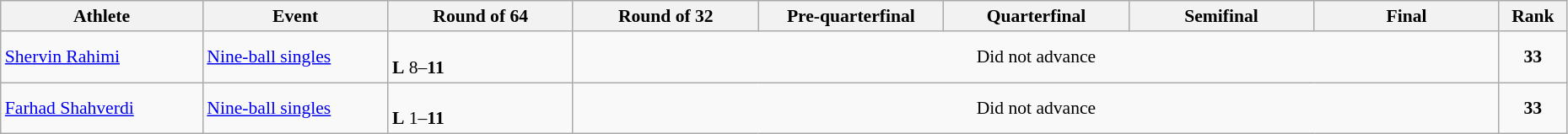<table class="wikitable" width="98%" style="text-align:left; font-size:90%">
<tr>
<th width="12%">Athlete</th>
<th width="11%">Event</th>
<th width="11%">Round of 64</th>
<th width="11%">Round of 32</th>
<th width="11%">Pre-quarterfinal</th>
<th width="11%">Quarterfinal</th>
<th width="11%">Semifinal</th>
<th width="11%">Final</th>
<th width="4%">Rank</th>
</tr>
<tr>
<td><a href='#'>Shervin Rahimi</a></td>
<td><a href='#'>Nine-ball singles</a></td>
<td><br><strong>L</strong> 8–<strong>11</strong></td>
<td colspan="5" align=center>Did not advance</td>
<td align=center><strong>33</strong></td>
</tr>
<tr>
<td><a href='#'>Farhad Shahverdi</a></td>
<td><a href='#'>Nine-ball singles</a></td>
<td><br><strong>L</strong> 1–<strong>11</strong></td>
<td colspan="5" align=center>Did not advance</td>
<td align=center><strong>33</strong></td>
</tr>
</table>
